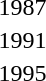<table>
<tr>
<td rowspan=2>1987<br></td>
<td rowspan=2></td>
<td rowspan=2></td>
<td></td>
</tr>
<tr>
<td></td>
</tr>
<tr>
<td rowspan=2>1991<br></td>
<td rowspan=2></td>
<td rowspan=2></td>
<td></td>
</tr>
<tr>
<td></td>
</tr>
<tr>
<td>1995</td>
<td></td>
<td></td>
<td><br></td>
</tr>
</table>
